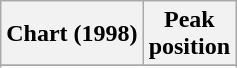<table class="wikitable sortable plainrowheaders">
<tr>
<th scope="col">Chart (1998)</th>
<th scope="col">Peak<br>position</th>
</tr>
<tr>
</tr>
<tr>
</tr>
</table>
